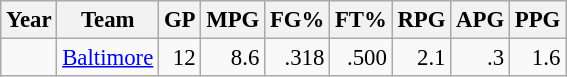<table class="wikitable sortable" style="font-size:95%; text-align:right;">
<tr>
<th>Year</th>
<th>Team</th>
<th>GP</th>
<th>MPG</th>
<th>FG%</th>
<th>FT%</th>
<th>RPG</th>
<th>APG</th>
<th>PPG</th>
</tr>
<tr>
<td style="text-align:left;"></td>
<td style="text-align:left;"><a href='#'>Baltimore</a></td>
<td>12</td>
<td>8.6</td>
<td>.318</td>
<td>.500</td>
<td>2.1</td>
<td>.3</td>
<td>1.6</td>
</tr>
</table>
